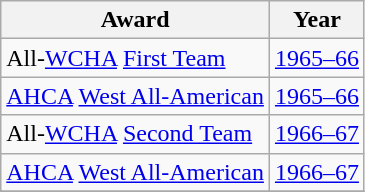<table class="wikitable">
<tr>
<th>Award</th>
<th>Year</th>
</tr>
<tr>
<td>All-<a href='#'>WCHA</a> <a href='#'>First Team</a></td>
<td><a href='#'>1965–66</a></td>
</tr>
<tr>
<td><a href='#'>AHCA</a> <a href='#'>West All-American</a></td>
<td><a href='#'>1965–66</a></td>
</tr>
<tr>
<td>All-<a href='#'>WCHA</a> <a href='#'>Second Team</a></td>
<td><a href='#'>1966–67</a></td>
</tr>
<tr>
<td><a href='#'>AHCA</a> <a href='#'>West All-American</a></td>
<td><a href='#'>1966–67</a></td>
</tr>
<tr>
</tr>
</table>
